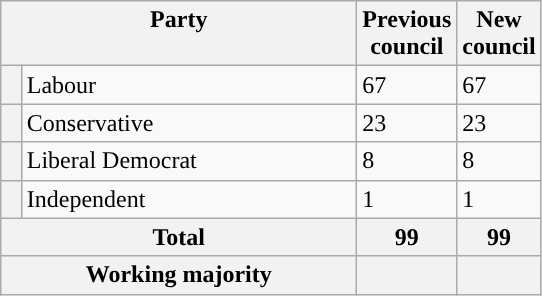<table class="wikitable">
<tr>
<th valign=top colspan="2" style="width: 230px">Party</th>
<th valign=top style="width: 30px">Previous council</th>
<th valign=top style="width: 30px">New council</th>
</tr>
<tr>
<th style="background-color: "></th>
<td>Labour</td>
<td>67</td>
<td>67</td>
</tr>
<tr>
<th style="background-color: "></th>
<td>Conservative</td>
<td>23</td>
<td>23</td>
</tr>
<tr>
<th style="background-color: "></th>
<td>Liberal Democrat</td>
<td>8</td>
<td>8</td>
</tr>
<tr>
<th style="background-color: "></th>
<td>Independent</td>
<td>1</td>
<td>1</td>
</tr>
<tr>
<th colspan=2>Total</th>
<th style="text-align: center">99</th>
<th colspan=3>99</th>
</tr>
<tr>
<th colspan=2>Working majority</th>
<th></th>
<th></th>
</tr>
</table>
